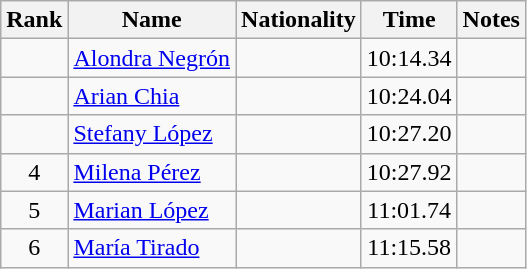<table class="wikitable sortable" style="text-align:center">
<tr>
<th>Rank</th>
<th>Name</th>
<th>Nationality</th>
<th>Time</th>
<th>Notes</th>
</tr>
<tr>
<td></td>
<td align=left><a href='#'>Alondra Negrón</a></td>
<td align=left></td>
<td>10:14.34</td>
<td></td>
</tr>
<tr>
<td></td>
<td align=left><a href='#'>Arian Chia</a></td>
<td align=left></td>
<td>10:24.04</td>
<td></td>
</tr>
<tr>
<td></td>
<td align=left><a href='#'>Stefany López</a></td>
<td align=left></td>
<td>10:27.20</td>
<td></td>
</tr>
<tr>
<td>4</td>
<td align=left><a href='#'>Milena Pérez</a></td>
<td align=left></td>
<td>10:27.92</td>
<td></td>
</tr>
<tr>
<td>5</td>
<td align=left><a href='#'>Marian López</a></td>
<td align=left></td>
<td>11:01.74</td>
<td></td>
</tr>
<tr>
<td>6</td>
<td align=left><a href='#'>María Tirado</a></td>
<td align=left></td>
<td>11:15.58</td>
<td></td>
</tr>
</table>
